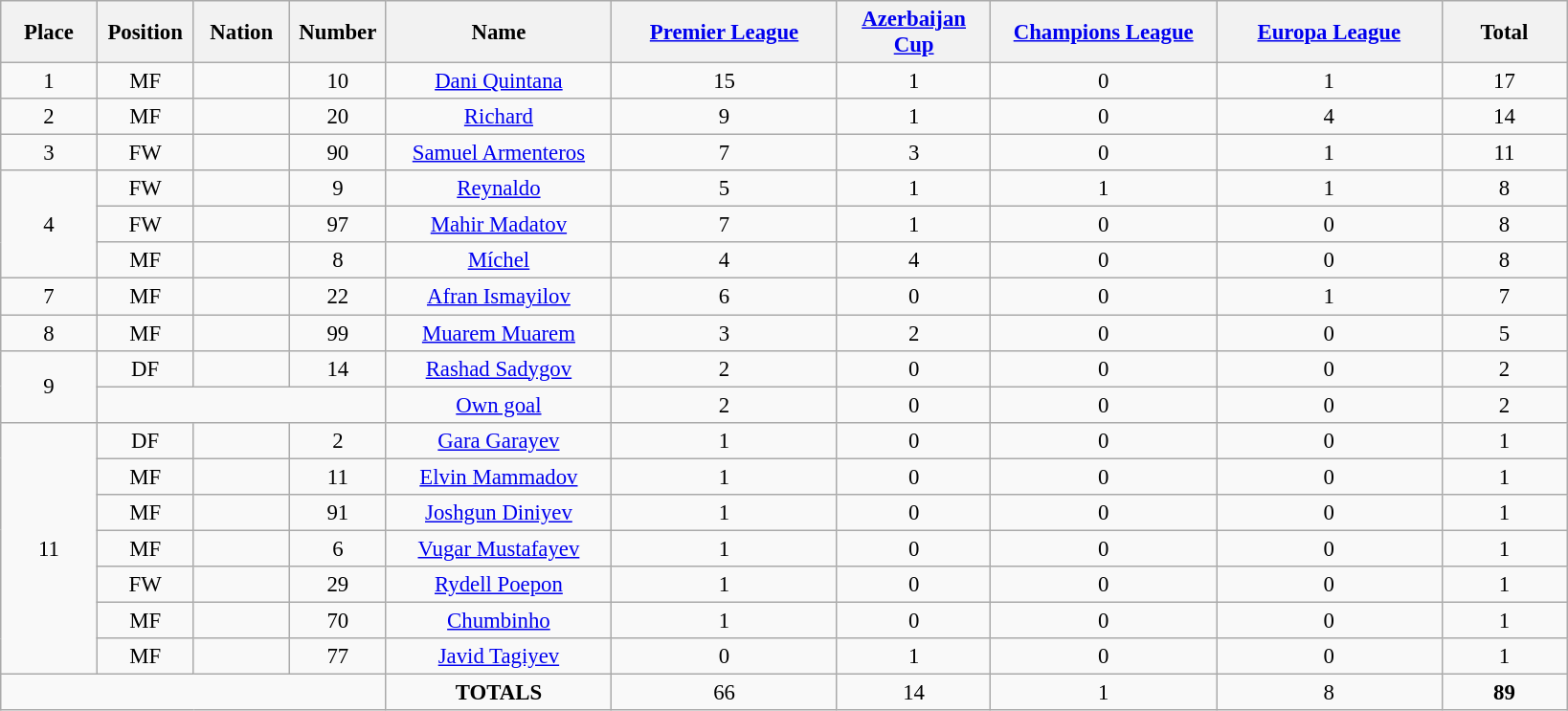<table class="wikitable" style="font-size: 95%; text-align: center;">
<tr>
<th width=60>Place</th>
<th width=60>Position</th>
<th width=60>Nation</th>
<th width=60>Number</th>
<th width=150>Name</th>
<th width=150><a href='#'>Premier League</a></th>
<th width=100><a href='#'>Azerbaijan Cup</a></th>
<th width=150><a href='#'>Champions League</a></th>
<th width=150><a href='#'>Europa League</a></th>
<th width=80>Total</th>
</tr>
<tr>
<td>1</td>
<td>MF</td>
<td></td>
<td>10</td>
<td><a href='#'>Dani Quintana</a></td>
<td>15</td>
<td>1</td>
<td>0</td>
<td>1</td>
<td>17</td>
</tr>
<tr>
<td>2</td>
<td>MF</td>
<td></td>
<td>20</td>
<td><a href='#'>Richard</a></td>
<td>9</td>
<td>1</td>
<td>0</td>
<td>4</td>
<td>14</td>
</tr>
<tr>
<td>3</td>
<td>FW</td>
<td></td>
<td>90</td>
<td><a href='#'>Samuel Armenteros</a></td>
<td>7</td>
<td>3</td>
<td>0</td>
<td>1</td>
<td>11</td>
</tr>
<tr>
<td rowspan="3">4</td>
<td>FW</td>
<td></td>
<td>9</td>
<td><a href='#'>Reynaldo</a></td>
<td>5</td>
<td>1</td>
<td>1</td>
<td>1</td>
<td>8</td>
</tr>
<tr>
<td>FW</td>
<td></td>
<td>97</td>
<td><a href='#'>Mahir Madatov</a></td>
<td>7</td>
<td>1</td>
<td>0</td>
<td>0</td>
<td>8</td>
</tr>
<tr>
<td>MF</td>
<td></td>
<td>8</td>
<td><a href='#'>Míchel</a></td>
<td>4</td>
<td>4</td>
<td>0</td>
<td>0</td>
<td>8</td>
</tr>
<tr>
<td>7</td>
<td>MF</td>
<td></td>
<td>22</td>
<td><a href='#'>Afran Ismayilov</a></td>
<td>6</td>
<td>0</td>
<td>0</td>
<td>1</td>
<td>7</td>
</tr>
<tr>
<td>8</td>
<td>MF</td>
<td></td>
<td>99</td>
<td><a href='#'>Muarem Muarem</a></td>
<td>3</td>
<td>2</td>
<td>0</td>
<td>0</td>
<td>5</td>
</tr>
<tr>
<td rowspan="2">9</td>
<td>DF</td>
<td></td>
<td>14</td>
<td><a href='#'>Rashad Sadygov</a></td>
<td>2</td>
<td>0</td>
<td>0</td>
<td>0</td>
<td>2</td>
</tr>
<tr>
<td colspan="3"></td>
<td><a href='#'>Own goal</a></td>
<td>2</td>
<td>0</td>
<td>0</td>
<td>0</td>
<td>2</td>
</tr>
<tr>
<td rowspan="7">11</td>
<td>DF</td>
<td></td>
<td>2</td>
<td><a href='#'>Gara Garayev</a></td>
<td>1</td>
<td>0</td>
<td>0</td>
<td>0</td>
<td>1</td>
</tr>
<tr>
<td>MF</td>
<td></td>
<td>11</td>
<td><a href='#'>Elvin Mammadov</a></td>
<td>1</td>
<td>0</td>
<td>0</td>
<td>0</td>
<td>1</td>
</tr>
<tr>
<td>MF</td>
<td></td>
<td>91</td>
<td><a href='#'>Joshgun Diniyev</a></td>
<td>1</td>
<td>0</td>
<td>0</td>
<td>0</td>
<td>1</td>
</tr>
<tr>
<td>MF</td>
<td></td>
<td>6</td>
<td><a href='#'>Vugar Mustafayev</a></td>
<td>1</td>
<td>0</td>
<td>0</td>
<td>0</td>
<td>1</td>
</tr>
<tr>
<td>FW</td>
<td></td>
<td>29</td>
<td><a href='#'>Rydell Poepon</a></td>
<td>1</td>
<td>0</td>
<td>0</td>
<td>0</td>
<td>1</td>
</tr>
<tr>
<td>MF</td>
<td></td>
<td>70</td>
<td><a href='#'>Chumbinho</a></td>
<td>1</td>
<td>0</td>
<td>0</td>
<td>0</td>
<td>1</td>
</tr>
<tr>
<td>MF</td>
<td></td>
<td>77</td>
<td><a href='#'>Javid Tagiyev</a></td>
<td>0</td>
<td>1</td>
<td>0</td>
<td>0</td>
<td>1</td>
</tr>
<tr>
<td colspan="4"></td>
<td><strong>TOTALS</strong></td>
<td>66</td>
<td>14</td>
<td>1</td>
<td>8</td>
<td><strong>89</strong></td>
</tr>
</table>
